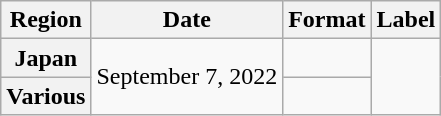<table class="wikitable plainrowheaders">
<tr>
<th scope="col">Region</th>
<th scope="col">Date</th>
<th scope="col">Format</th>
<th scope="col">Label</th>
</tr>
<tr>
<th scope="row">Japan</th>
<td rowspan="2">September 7, 2022</td>
<td></td>
<td rowspan="2"></td>
</tr>
<tr>
<th scope="row">Various </th>
<td></td>
</tr>
</table>
